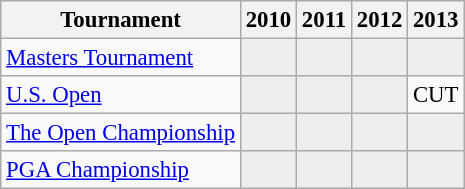<table class="wikitable" style="font-size:95%;text-align:center;">
<tr>
<th>Tournament</th>
<th>2010</th>
<th>2011</th>
<th>2012</th>
<th>2013</th>
</tr>
<tr>
<td align=left><a href='#'>Masters Tournament</a></td>
<td style="background:#eeeeee;"></td>
<td style="background:#eeeeee;"></td>
<td style="background:#eeeeee;"></td>
<td style="background:#eeeeee;"></td>
</tr>
<tr>
<td align=left><a href='#'>U.S. Open</a></td>
<td style="background:#eeeeee;"></td>
<td style="background:#eeeeee;"></td>
<td style="background:#eeeeee;"></td>
<td>CUT</td>
</tr>
<tr>
<td align=left><a href='#'>The Open Championship</a></td>
<td style="background:#eeeeee;"></td>
<td style="background:#eeeeee;"></td>
<td style="background:#eeeeee;"></td>
<td style="background:#eeeeee;"></td>
</tr>
<tr>
<td align=left><a href='#'>PGA Championship</a></td>
<td style="background:#eeeeee;"></td>
<td style="background:#eeeeee;"></td>
<td style="background:#eeeeee;"></td>
<td style="background:#eeeeee;"></td>
</tr>
</table>
